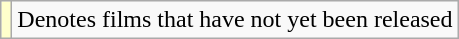<table class="wikitable">
<tr>
<td style="background:#FFFFCC;"></td>
<td>Denotes films that have not yet been released</td>
</tr>
</table>
